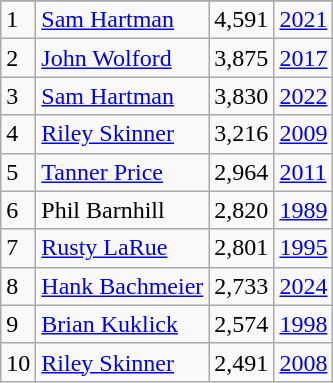<table class="wikitable">
<tr>
</tr>
<tr>
<td>1</td>
<td><a href='#'>Sam Hartman</a></td>
<td><abbr>4,591</abbr></td>
<td><a href='#'>2021</a></td>
</tr>
<tr>
<td>2</td>
<td><a href='#'>John Wolford</a></td>
<td><abbr>3,875</abbr></td>
<td><a href='#'>2017</a></td>
</tr>
<tr>
<td>3</td>
<td><a href='#'>Sam Hartman</a></td>
<td><abbr>3,830</abbr></td>
<td><a href='#'>2022</a></td>
</tr>
<tr>
<td>4</td>
<td><a href='#'>Riley Skinner</a></td>
<td><abbr>3,216</abbr></td>
<td><a href='#'>2009</a></td>
</tr>
<tr>
<td>5</td>
<td><a href='#'>Tanner Price</a></td>
<td><abbr>2,964</abbr></td>
<td><a href='#'>2011</a></td>
</tr>
<tr>
<td>6</td>
<td>Phil Barnhill</td>
<td><abbr>2,820</abbr></td>
<td><a href='#'>1989</a></td>
</tr>
<tr>
<td>7</td>
<td><a href='#'>Rusty LaRue</a></td>
<td><abbr>2,801</abbr></td>
<td><a href='#'>1995</a></td>
</tr>
<tr>
<td>8</td>
<td><a href='#'>Hank Bachmeier</a></td>
<td><abbr>2,733</abbr> </td>
<td><a href='#'>2024</a></td>
</tr>
<tr>
<td>9</td>
<td><a href='#'>Brian Kuklick</a></td>
<td><abbr>2,574</abbr></td>
<td><a href='#'>1998</a></td>
</tr>
<tr>
<td>10</td>
<td><a href='#'>Riley Skinner</a></td>
<td><abbr>2,491</abbr></td>
<td><a href='#'>2008</a></td>
</tr>
</table>
